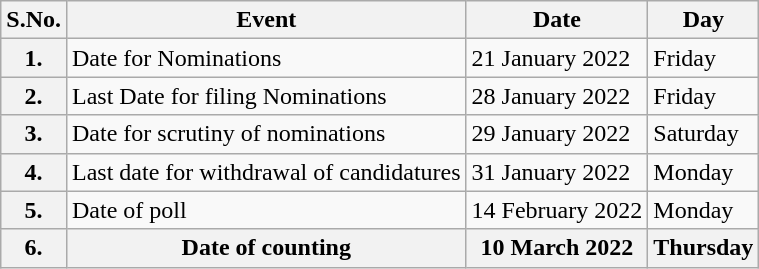<table class="wikitable">
<tr>
<th>S.No.</th>
<th>Event</th>
<th>Date</th>
<th>Day</th>
</tr>
<tr>
<th>1.</th>
<td>Date for Nominations</td>
<td>21 January 2022</td>
<td>Friday</td>
</tr>
<tr>
<th>2.</th>
<td>Last Date for filing Nominations</td>
<td>28 January 2022</td>
<td>Friday</td>
</tr>
<tr>
<th>3.</th>
<td>Date for scrutiny of nominations</td>
<td>29 January 2022</td>
<td>Saturday</td>
</tr>
<tr>
<th>4.</th>
<td>Last date for withdrawal of candidatures</td>
<td>31 January 2022</td>
<td>Monday</td>
</tr>
<tr>
<th>5.</th>
<td>Date of poll</td>
<td>14 February 2022</td>
<td>Monday</td>
</tr>
<tr>
<th>6.</th>
<th><strong>Date of counting</strong></th>
<th><strong>10 March 2022</strong></th>
<th><strong>Thursday</strong></th>
</tr>
</table>
